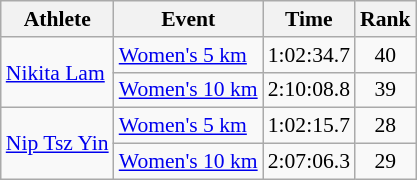<table class="wikitable" style="text-align:center; font-size:90%;">
<tr>
<th>Athlete</th>
<th>Event</th>
<th>Time</th>
<th>Rank</th>
</tr>
<tr>
<td align=left rowspan=2><a href='#'>Nikita Lam</a></td>
<td align=left><a href='#'>Women's 5 km</a></td>
<td>1:02:34.7</td>
<td>40</td>
</tr>
<tr>
<td align=left><a href='#'>Women's 10 km</a></td>
<td>2:10:08.8</td>
<td>39</td>
</tr>
<tr>
<td align=left rowspan=2><a href='#'>Nip Tsz Yin</a></td>
<td align=left><a href='#'>Women's 5 km</a></td>
<td>1:02:15.7</td>
<td>28</td>
</tr>
<tr>
<td align=left><a href='#'>Women's 10 km</a></td>
<td>2:07:06.3</td>
<td>29</td>
</tr>
</table>
